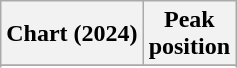<table class="wikitable sortable plainrowheaders" style="text-align:center">
<tr>
<th scope="col">Chart (2024)</th>
<th scope="col">Peak<br>position</th>
</tr>
<tr>
</tr>
<tr>
</tr>
<tr>
</tr>
<tr>
</tr>
<tr>
</tr>
</table>
